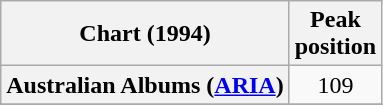<table class="wikitable sortable plainrowheaders" style="text-align:center">
<tr>
<th scope="col">Chart (1994)</th>
<th scope="col">Peak<br> position</th>
</tr>
<tr>
<th scope="row">Australian Albums (<a href='#'>ARIA</a>)</th>
<td>109</td>
</tr>
<tr>
</tr>
<tr>
</tr>
</table>
